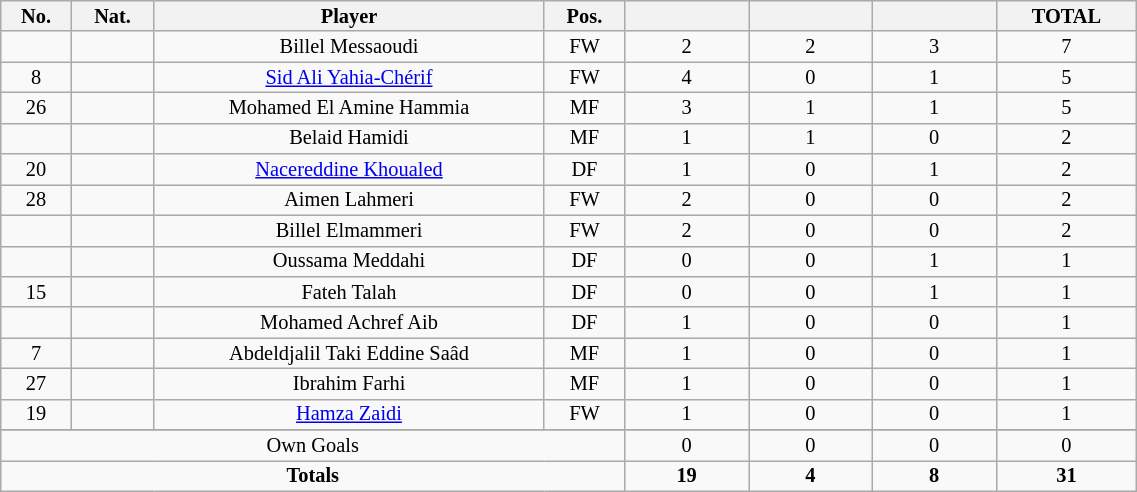<table class="wikitable sortable alternance"  style="font-size:85%; text-align:center; line-height:14px; width:60%;">
<tr>
<th width=10>No.</th>
<th width=10>Nat.</th>
<th width=140>Player</th>
<th width=10>Pos.</th>
<th width=40></th>
<th width=40></th>
<th width=40></th>
<th width=10>TOTAL</th>
</tr>
<tr>
<td></td>
<td></td>
<td>Billel Messaoudi</td>
<td>FW</td>
<td>2</td>
<td>2</td>
<td>3</td>
<td>7</td>
</tr>
<tr>
<td>8</td>
<td></td>
<td><a href='#'>Sid Ali Yahia-Chérif</a></td>
<td>FW</td>
<td>4</td>
<td>0</td>
<td>1</td>
<td>5</td>
</tr>
<tr>
<td>26</td>
<td></td>
<td>Mohamed El Amine Hammia</td>
<td>MF</td>
<td>3</td>
<td>1</td>
<td>1</td>
<td>5</td>
</tr>
<tr>
<td></td>
<td></td>
<td>Belaid Hamidi</td>
<td>MF</td>
<td>1</td>
<td>1</td>
<td>0</td>
<td>2</td>
</tr>
<tr>
<td>20</td>
<td></td>
<td><a href='#'>Nacereddine Khoualed</a></td>
<td>DF</td>
<td>1</td>
<td>0</td>
<td>1</td>
<td>2</td>
</tr>
<tr>
<td>28</td>
<td></td>
<td>Aimen Lahmeri</td>
<td>FW</td>
<td>2</td>
<td>0</td>
<td>0</td>
<td>2</td>
</tr>
<tr>
<td></td>
<td></td>
<td>Billel Elmammeri</td>
<td>FW</td>
<td>2</td>
<td>0</td>
<td>0</td>
<td>2</td>
</tr>
<tr>
<td></td>
<td></td>
<td>Oussama Meddahi</td>
<td>DF</td>
<td>0</td>
<td>0</td>
<td>1</td>
<td>1</td>
</tr>
<tr>
<td>15</td>
<td></td>
<td>Fateh Talah</td>
<td>DF</td>
<td>0</td>
<td>0</td>
<td>1</td>
<td>1</td>
</tr>
<tr>
<td></td>
<td></td>
<td>Mohamed Achref Aib</td>
<td>DF</td>
<td>1</td>
<td>0</td>
<td>0</td>
<td>1</td>
</tr>
<tr>
<td>7</td>
<td></td>
<td>Abdeldjalil Taki Eddine Saâd</td>
<td>MF</td>
<td>1</td>
<td>0</td>
<td>0</td>
<td>1</td>
</tr>
<tr>
<td>27</td>
<td></td>
<td>Ibrahim Farhi</td>
<td>MF</td>
<td>1</td>
<td>0</td>
<td>0</td>
<td>1</td>
</tr>
<tr>
<td>19</td>
<td></td>
<td><a href='#'>Hamza Zaidi</a></td>
<td>FW</td>
<td>1</td>
<td>0</td>
<td>0</td>
<td>1</td>
</tr>
<tr>
</tr>
<tr class="sortbottom">
<td colspan="4">Own Goals</td>
<td>0</td>
<td>0</td>
<td>0</td>
<td>0</td>
</tr>
<tr class="sortbottom">
<td colspan="4"><strong>Totals</strong></td>
<td><strong>19</strong></td>
<td><strong>4</strong></td>
<td><strong>8</strong></td>
<td><strong>31</strong></td>
</tr>
</table>
